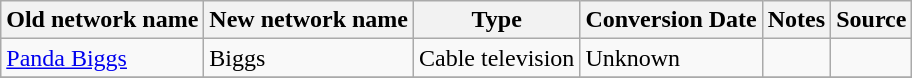<table class="wikitable">
<tr>
<th>Old network name</th>
<th>New network name</th>
<th>Type</th>
<th>Conversion Date</th>
<th>Notes</th>
<th>Source</th>
</tr>
<tr>
<td><a href='#'>Panda Biggs</a></td>
<td>Biggs</td>
<td>Cable television</td>
<td>Unknown</td>
<td></td>
<td></td>
</tr>
<tr>
</tr>
</table>
